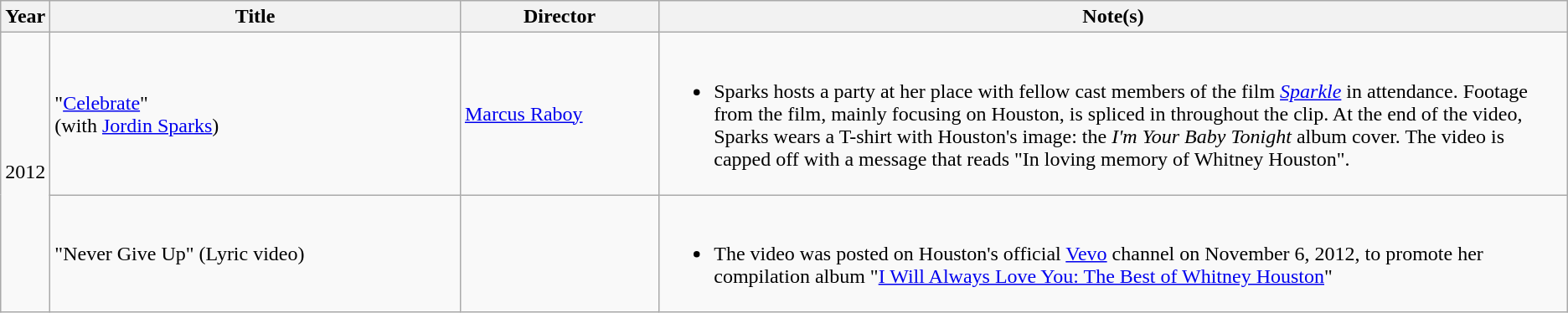<table class="wikitable">
<tr>
<th style="text-align:center;">Year</th>
<th style="text-align:center; width:27%;">Title</th>
<th style="text-align:center; width:13%;">Director</th>
<th style="text-align:center; width:60%;">Note(s)</th>
</tr>
<tr>
<td style="text-align:center;" rowspan="2">2012</td>
<td>"<a href='#'>Celebrate</a>"<br>(with <a href='#'>Jordin Sparks</a>)</td>
<td><a href='#'>Marcus Raboy</a></td>
<td><br><ul><li>Sparks hosts a party at her place with fellow cast members of the film <em><a href='#'>Sparkle</a></em> in attendance. Footage from the film, mainly focusing on Houston, is spliced in throughout the clip. At the end of the video, Sparks wears a T-shirt with Houston's image: the <em>I'm Your Baby Tonight</em> album cover. The video is capped off with a message that reads "In loving memory of Whitney Houston".</li></ul></td>
</tr>
<tr>
<td>"Never Give Up" (Lyric video)</td>
<td></td>
<td><br><ul><li>The video was posted on Houston's official <a href='#'>Vevo</a> channel on November 6, 2012, to promote her compilation album "<a href='#'>I Will Always Love You: The Best of Whitney Houston</a>"</li></ul></td>
</tr>
</table>
